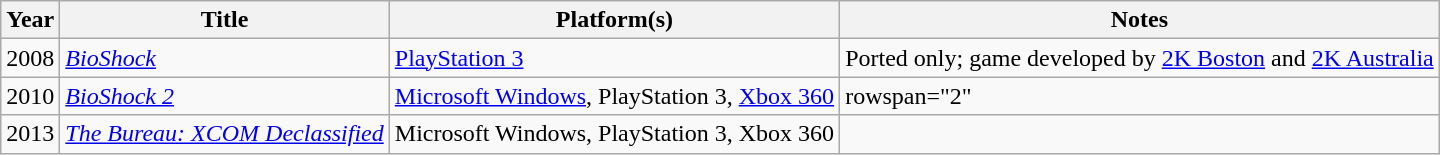<table class="wikitable sortable">
<tr>
<th>Year</th>
<th>Title</th>
<th>Platform(s)</th>
<th>Notes</th>
</tr>
<tr>
<td>2008</td>
<td><em><a href='#'>BioShock</a></em></td>
<td><a href='#'>PlayStation 3</a></td>
<td>Ported only; game developed by <a href='#'>2K Boston</a> and <a href='#'>2K Australia</a></td>
</tr>
<tr>
<td>2010</td>
<td><em><a href='#'>BioShock 2</a></em></td>
<td><a href='#'>Microsoft Windows</a>, PlayStation 3, <a href='#'>Xbox 360</a></td>
<td>rowspan="2" </td>
</tr>
<tr>
<td>2013</td>
<td><em><a href='#'>The Bureau: XCOM Declassified</a></em></td>
<td>Microsoft Windows, PlayStation 3, Xbox 360</td>
</tr>
</table>
